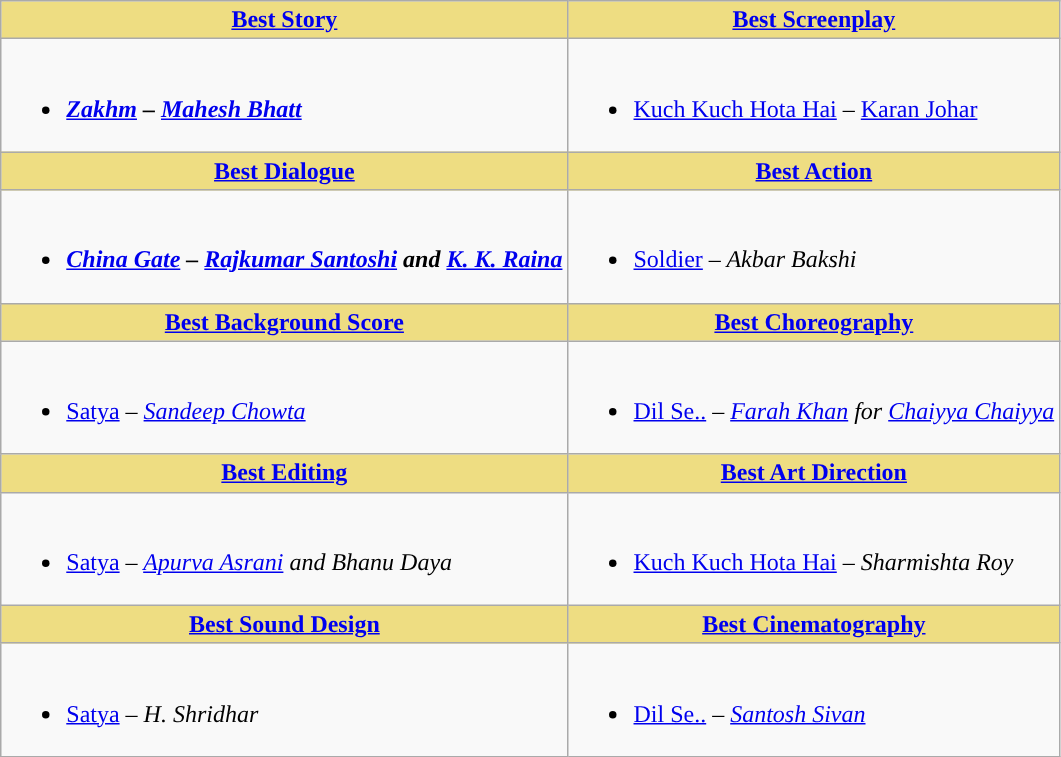<table class="wikitable">
<tr>
<th ! style="background:#EEDD82;text-align:center;"><a href='#'>Best Story</a></th>
<th ! style="background:#eedd82; text-align:center;"><a href='#'>Best Screenplay</a></th>
</tr>
<tr>
<td valign="top"><br><ul><li><strong><em><a href='#'>Zakhm</a><em> – <a href='#'>Mahesh Bhatt</a><strong></li></ul></td>
<td valign="top"><br><ul><li></em></strong><a href='#'>Kuch Kuch Hota Hai</a></em> – <a href='#'>Karan Johar</a></strong></li></ul></td>
</tr>
<tr>
<th ! style="background:#EEDD82;text-align:center;"><a href='#'>Best Dialogue</a></th>
<th ! style="background:#eedd82; text-align:center;"><a href='#'>Best Action</a></th>
</tr>
<tr>
<td valign="top"><br><ul><li><strong><em><a href='#'>China Gate</a><em> – <a href='#'>Rajkumar Santoshi</a> and <a href='#'>K. K. Raina</a><strong></li></ul></td>
<td valign="top"><br><ul><li></strong> </em><a href='#'>Soldier</a><em> – Akbar Bakshi<strong></li></ul></td>
</tr>
<tr>
<th ! style="background:#EEDD82;text-align:center;"><a href='#'>Best Background Score</a></th>
<th ! style="background:#eedd82; text-align:center;"><a href='#'>Best Choreography</a></th>
</tr>
<tr>
<td valign="top"><br><ul><li></strong> </em><a href='#'>Satya</a><em> – <a href='#'>Sandeep Chowta</a><strong></li></ul></td>
<td valign="top"><br><ul><li></strong> </em><a href='#'>Dil Se..</a><em> – <a href='#'>Farah Khan</a> for <a href='#'>Chaiyya Chaiyya</a><strong></li></ul></td>
</tr>
<tr>
<th ! style="background:#EEDD82;text-align:center;"><a href='#'>Best Editing</a></th>
<th ! style="background:#eedd82; text-align:center;"><a href='#'>Best Art Direction</a></th>
</tr>
<tr>
<td valign="top"><br><ul><li></strong> </em><a href='#'>Satya</a><em> – <a href='#'>Apurva Asrani</a> and Bhanu Daya <strong></li></ul></td>
<td valign="top"><br><ul><li></strong> </em><a href='#'>Kuch Kuch Hota Hai</a><em> – Sharmishta Roy <strong></li></ul></td>
</tr>
<tr>
<th ! style="background:#EEDD82;text-align:center;"><a href='#'>Best Sound Design</a></th>
<th ! style="background:#eedd82; text-align:center;"><a href='#'>Best Cinematography</a></th>
</tr>
<tr>
<td valign="top"><br><ul><li></strong> </em><a href='#'>Satya</a><em> – H. Shridhar <strong></li></ul></td>
<td valign="top"><br><ul><li></strong> </em><a href='#'>Dil Se..</a><em> – <a href='#'>Santosh Sivan</a> <strong></li></ul></td>
</tr>
</table>
